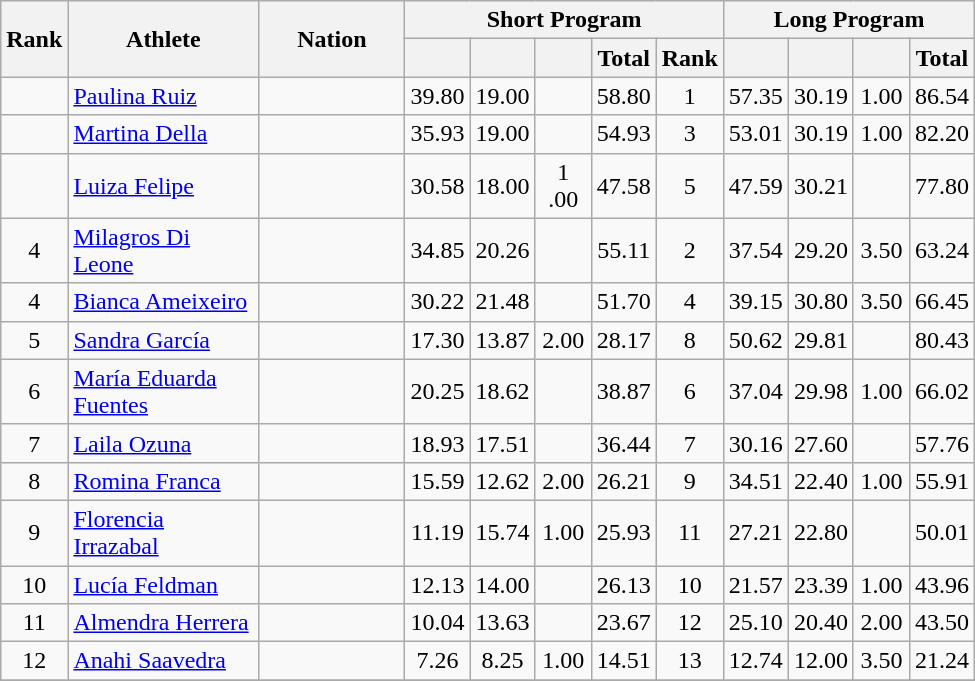<table class="wikitable sortable" style="text-align:center">
<tr>
<th rowspan="2" width="30">Rank</th>
<th rowspan="2" width="120">Athlete</th>
<th rowspan="2" width="90">Nation</th>
<th colspan="5">Short Program</th>
<th colspan="4">Long Program</th>
</tr>
<tr>
<th width="30"></th>
<th width="30"></th>
<th width="30"></th>
<th width="30">Total</th>
<th width="30">Rank</th>
<th width="30"></th>
<th width="30"></th>
<th width="30"></th>
<th width="30">Total</th>
</tr>
<tr>
<td></td>
<td align=left><a href='#'>Paulina Ruiz</a></td>
<td align=left></td>
<td>39.80</td>
<td>19.00</td>
<td></td>
<td>58.80</td>
<td>1</td>
<td>57.35</td>
<td>30.19</td>
<td>1.00</td>
<td>86.54</td>
</tr>
<tr>
<td></td>
<td align=left><a href='#'>Martina Della</a></td>
<td align=left></td>
<td>35.93</td>
<td>19.00</td>
<td></td>
<td>54.93</td>
<td>3</td>
<td>53.01</td>
<td>30.19</td>
<td>1.00</td>
<td>82.20</td>
</tr>
<tr>
<td></td>
<td align=left><a href='#'>Luiza Felipe</a></td>
<td align=left></td>
<td>30.58</td>
<td>18.00</td>
<td>1 .00</td>
<td>47.58</td>
<td>5</td>
<td>47.59</td>
<td>30.21</td>
<td></td>
<td>77.80</td>
</tr>
<tr>
<td>4</td>
<td align=left><a href='#'>Milagros Di Leone</a></td>
<td align=left></td>
<td>34.85</td>
<td>20.26</td>
<td></td>
<td>55.11</td>
<td>2</td>
<td>37.54</td>
<td>29.20</td>
<td>3.50</td>
<td>63.24</td>
</tr>
<tr>
<td>4</td>
<td align=left><a href='#'>Bianca Ameixeiro</a></td>
<td align=left></td>
<td>30.22</td>
<td>21.48</td>
<td></td>
<td>51.70</td>
<td>4</td>
<td>39.15</td>
<td>30.80</td>
<td>3.50</td>
<td>66.45</td>
</tr>
<tr>
<td>5</td>
<td align=left><a href='#'>Sandra García</a></td>
<td align=left></td>
<td>17.30</td>
<td>13.87</td>
<td>2.00</td>
<td>28.17</td>
<td>8</td>
<td>50.62</td>
<td>29.81</td>
<td></td>
<td>80.43</td>
</tr>
<tr>
<td>6</td>
<td align=left><a href='#'>María Eduarda Fuentes</a></td>
<td align=left></td>
<td>20.25</td>
<td>18.62</td>
<td></td>
<td>38.87</td>
<td>6</td>
<td>37.04</td>
<td>29.98</td>
<td>1.00</td>
<td>66.02</td>
</tr>
<tr>
<td>7</td>
<td align=left><a href='#'>Laila Ozuna</a></td>
<td align=left></td>
<td>18.93</td>
<td>17.51</td>
<td></td>
<td>36.44</td>
<td>7</td>
<td>30.16</td>
<td>27.60</td>
<td></td>
<td>57.76</td>
</tr>
<tr>
<td>8</td>
<td align=left><a href='#'>Romina Franca</a></td>
<td align=left></td>
<td>15.59</td>
<td>12.62</td>
<td>2.00</td>
<td>26.21</td>
<td>9</td>
<td>34.51</td>
<td>22.40</td>
<td>1.00</td>
<td>55.91</td>
</tr>
<tr>
<td>9</td>
<td align=left><a href='#'>Florencia Irrazabal</a></td>
<td align=left></td>
<td>11.19</td>
<td>15.74</td>
<td>1.00</td>
<td>25.93</td>
<td>11</td>
<td>27.21</td>
<td>22.80</td>
<td></td>
<td>50.01</td>
</tr>
<tr>
<td>10</td>
<td align=left><a href='#'>Lucía Feldman</a></td>
<td align=left></td>
<td>12.13</td>
<td>14.00</td>
<td></td>
<td>26.13</td>
<td>10</td>
<td>21.57</td>
<td>23.39</td>
<td>1.00</td>
<td>43.96</td>
</tr>
<tr>
<td>11</td>
<td align=left><a href='#'>Almendra Herrera</a></td>
<td align=left></td>
<td>10.04</td>
<td>13.63</td>
<td></td>
<td>23.67</td>
<td>12</td>
<td>25.10</td>
<td>20.40</td>
<td>2.00</td>
<td>43.50</td>
</tr>
<tr>
<td>12</td>
<td align=left><a href='#'>Anahi Saavedra</a></td>
<td align=left></td>
<td>7.26</td>
<td>8.25</td>
<td>1.00</td>
<td>14.51</td>
<td>13</td>
<td>12.74</td>
<td>12.00</td>
<td>3.50</td>
<td>21.24</td>
</tr>
<tr>
</tr>
</table>
